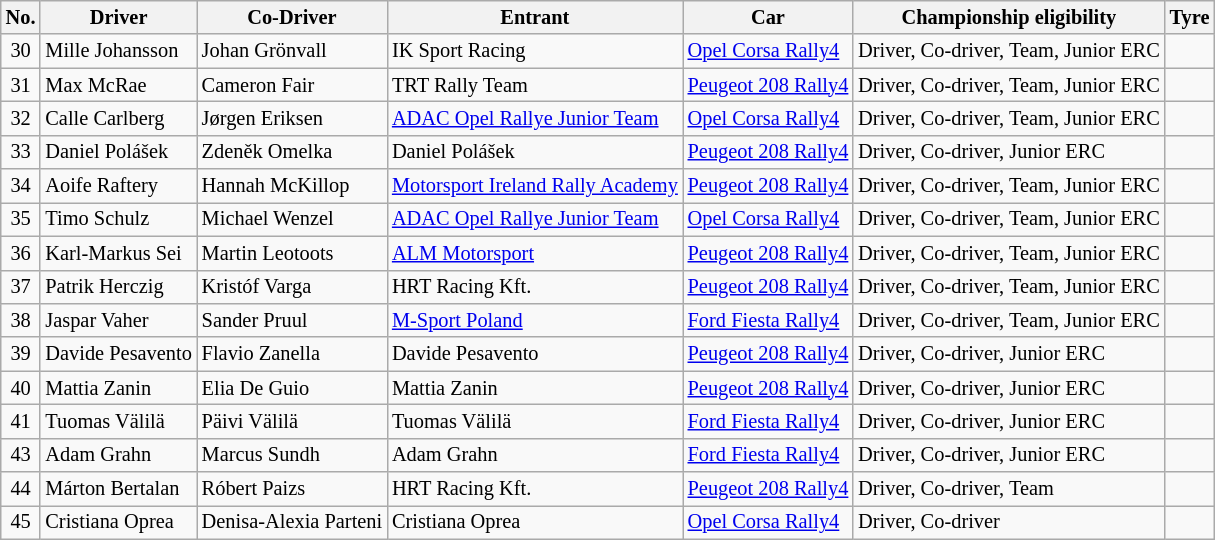<table class="wikitable" style="font-size: 85%;">
<tr>
<th>No.</th>
<th>Driver</th>
<th>Co-Driver</th>
<th>Entrant</th>
<th>Car</th>
<th>Championship eligibility</th>
<th>Tyre</th>
</tr>
<tr>
<td align="center">30</td>
<td> Mille Johansson</td>
<td> Johan Grönvall</td>
<td> IK Sport Racing</td>
<td><a href='#'>Opel Corsa Rally4</a></td>
<td>Driver, Co-driver, Team, Junior ERC</td>
<td align="center"></td>
</tr>
<tr>
<td align="center">31</td>
<td> Max McRae</td>
<td> Cameron Fair</td>
<td> TRT Rally Team</td>
<td><a href='#'>Peugeot 208 Rally4</a></td>
<td>Driver, Co-driver, Team, Junior ERC</td>
<td align="center"></td>
</tr>
<tr>
<td align="center">32</td>
<td> Calle Carlberg</td>
<td> Jørgen Eriksen</td>
<td> <a href='#'>ADAC Opel Rallye Junior Team</a></td>
<td><a href='#'>Opel Corsa Rally4</a></td>
<td>Driver, Co-driver, Team, Junior ERC</td>
<td align="center"></td>
</tr>
<tr>
<td align="center">33</td>
<td> Daniel Polášek</td>
<td> Zdeněk Omelka</td>
<td> Daniel Polášek</td>
<td><a href='#'>Peugeot 208 Rally4</a></td>
<td>Driver, Co-driver, Junior ERC</td>
<td align="center"></td>
</tr>
<tr>
<td align="center">34</td>
<td> Aoife Raftery</td>
<td> Hannah McKillop</td>
<td> <a href='#'>Motorsport Ireland Rally Academy</a></td>
<td><a href='#'>Peugeot 208 Rally4</a></td>
<td>Driver, Co-driver, Team, Junior ERC</td>
<td align="center"></td>
</tr>
<tr>
<td align="center">35</td>
<td> Timo Schulz</td>
<td> Michael Wenzel</td>
<td> <a href='#'>ADAC Opel Rallye Junior Team</a></td>
<td><a href='#'>Opel Corsa Rally4</a></td>
<td>Driver, Co-driver, Team, Junior ERC</td>
<td align="center"></td>
</tr>
<tr>
<td align="center">36</td>
<td> Karl-Markus Sei</td>
<td> Martin Leotoots</td>
<td> <a href='#'>ALM Motorsport</a></td>
<td><a href='#'>Peugeot 208 Rally4</a></td>
<td>Driver, Co-driver, Team, Junior ERC</td>
<td align="center"></td>
</tr>
<tr>
<td align="center">37</td>
<td> Patrik Herczig</td>
<td> Kristóf Varga</td>
<td> HRT Racing Kft.</td>
<td><a href='#'>Peugeot 208 Rally4</a></td>
<td>Driver, Co-driver, Team, Junior ERC</td>
<td align="center"></td>
</tr>
<tr>
<td align="center">38</td>
<td> Jaspar Vaher</td>
<td> Sander Pruul</td>
<td> <a href='#'>M-Sport Poland</a></td>
<td><a href='#'>Ford Fiesta Rally4</a></td>
<td>Driver, Co-driver, Team, Junior ERC</td>
<td align="center"></td>
</tr>
<tr>
<td align="center">39</td>
<td> Davide Pesavento</td>
<td> Flavio Zanella</td>
<td> Davide Pesavento</td>
<td><a href='#'>Peugeot 208 Rally4</a></td>
<td>Driver, Co-driver, Junior ERC</td>
<td align="center"></td>
</tr>
<tr>
<td align="center">40</td>
<td> Mattia Zanin</td>
<td> Elia De Guio</td>
<td> Mattia Zanin</td>
<td><a href='#'>Peugeot 208 Rally4</a></td>
<td>Driver, Co-driver, Junior ERC</td>
<td align="center"></td>
</tr>
<tr>
<td align="center">41</td>
<td> Tuomas Välilä</td>
<td> Päivi Välilä</td>
<td> Tuomas Välilä</td>
<td><a href='#'>Ford Fiesta Rally4</a></td>
<td>Driver, Co-driver, Junior ERC</td>
<td align="center"></td>
</tr>
<tr>
<td align="center">43</td>
<td> Adam Grahn</td>
<td> Marcus Sundh</td>
<td> Adam Grahn</td>
<td><a href='#'>Ford Fiesta Rally4</a></td>
<td>Driver, Co-driver, Junior ERC</td>
<td align="center"></td>
</tr>
<tr>
<td align="center">44</td>
<td> Márton Bertalan</td>
<td> Róbert Paizs</td>
<td> HRT Racing Kft.</td>
<td><a href='#'>Peugeot 208 Rally4</a></td>
<td>Driver, Co-driver, Team</td>
<td align="center"></td>
</tr>
<tr>
<td align="center">45</td>
<td> Cristiana Oprea</td>
<td> Denisa-Alexia Parteni</td>
<td> Cristiana Oprea</td>
<td><a href='#'>Opel Corsa Rally4</a></td>
<td>Driver, Co-driver</td>
<td align="center"></td>
</tr>
</table>
